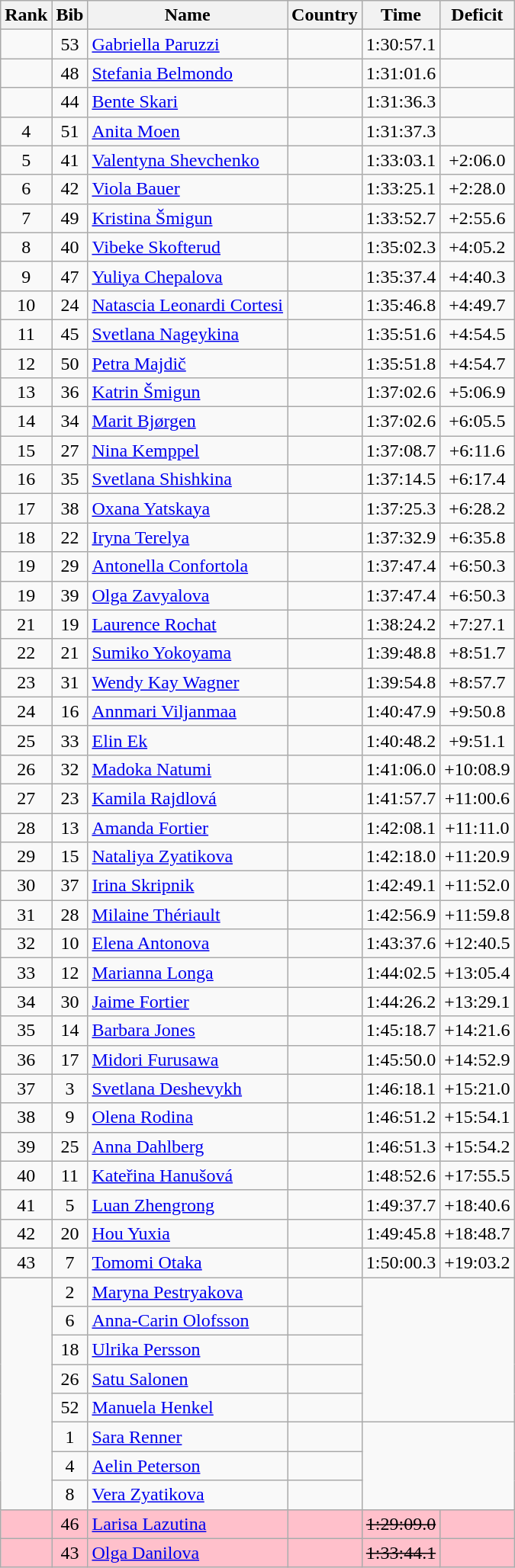<table class="wikitable sortable" style="text-align:center">
<tr>
<th>Rank</th>
<th>Bib</th>
<th>Name</th>
<th>Country</th>
<th>Time</th>
<th>Deficit</th>
</tr>
<tr>
<td></td>
<td>53</td>
<td align=left><a href='#'>Gabriella Paruzzi</a></td>
<td align=left></td>
<td>1:30:57.1</td>
<td></td>
</tr>
<tr>
<td></td>
<td>48</td>
<td align=left><a href='#'>Stefania Belmondo</a></td>
<td align=left></td>
<td>1:31:01.6</td>
<td></td>
</tr>
<tr>
<td></td>
<td>44</td>
<td align=left><a href='#'>Bente Skari</a></td>
<td align=left></td>
<td>1:31:36.3</td>
<td></td>
</tr>
<tr>
<td>4</td>
<td>51</td>
<td align=left><a href='#'>Anita Moen</a></td>
<td align=left></td>
<td>1:31:37.3</td>
<td></td>
</tr>
<tr>
<td>5</td>
<td>41</td>
<td align=left><a href='#'>Valentyna Shevchenko</a></td>
<td align=left></td>
<td>1:33:03.1</td>
<td>+2:06.0</td>
</tr>
<tr>
<td>6</td>
<td>42</td>
<td align=left><a href='#'>Viola Bauer</a></td>
<td align=left></td>
<td>1:33:25.1</td>
<td>+2:28.0</td>
</tr>
<tr>
<td>7</td>
<td>49</td>
<td align=left><a href='#'>Kristina Šmigun</a></td>
<td align=left></td>
<td>1:33:52.7</td>
<td>+2:55.6</td>
</tr>
<tr>
<td>8</td>
<td>40</td>
<td align=left><a href='#'>Vibeke Skofterud</a></td>
<td align=left></td>
<td>1:35:02.3</td>
<td>+4:05.2</td>
</tr>
<tr>
<td>9</td>
<td>47</td>
<td align=left><a href='#'>Yuliya Chepalova</a></td>
<td align=left></td>
<td>1:35:37.4</td>
<td>+4:40.3</td>
</tr>
<tr>
<td>10</td>
<td>24</td>
<td align=left><a href='#'>Natascia Leonardi Cortesi</a></td>
<td align=left></td>
<td>1:35:46.8</td>
<td>+4:49.7</td>
</tr>
<tr>
<td>11</td>
<td>45</td>
<td align=left><a href='#'>Svetlana Nageykina</a></td>
<td align=left></td>
<td>1:35:51.6</td>
<td>+4:54.5</td>
</tr>
<tr>
<td>12</td>
<td>50</td>
<td align=left><a href='#'>Petra Majdič</a></td>
<td align=left></td>
<td>1:35:51.8</td>
<td>+4:54.7</td>
</tr>
<tr>
<td>13</td>
<td>36</td>
<td align=left><a href='#'>Katrin Šmigun</a></td>
<td align=left></td>
<td>1:37:02.6</td>
<td>+5:06.9</td>
</tr>
<tr>
<td>14</td>
<td>34</td>
<td align=left><a href='#'>Marit Bjørgen</a></td>
<td align=left></td>
<td>1:37:02.6</td>
<td>+6:05.5</td>
</tr>
<tr>
<td>15</td>
<td>27</td>
<td align=left><a href='#'>Nina Kemppel</a></td>
<td align=left></td>
<td>1:37:08.7</td>
<td>+6:11.6</td>
</tr>
<tr>
<td>16</td>
<td>35</td>
<td align=left><a href='#'>Svetlana Shishkina</a></td>
<td align=left></td>
<td>1:37:14.5</td>
<td>+6:17.4</td>
</tr>
<tr>
<td>17</td>
<td>38</td>
<td align=left><a href='#'>Oxana Yatskaya</a></td>
<td align=left></td>
<td>1:37:25.3</td>
<td>+6:28.2</td>
</tr>
<tr>
<td>18</td>
<td>22</td>
<td align=left><a href='#'>Iryna Terelya</a></td>
<td align=left></td>
<td>1:37:32.9</td>
<td>+6:35.8</td>
</tr>
<tr>
<td>19</td>
<td>29</td>
<td align=left><a href='#'>Antonella Confortola</a></td>
<td align=left></td>
<td>1:37:47.4</td>
<td>+6:50.3</td>
</tr>
<tr>
<td>19</td>
<td>39</td>
<td align=left><a href='#'>Olga Zavyalova</a></td>
<td align=left></td>
<td>1:37:47.4</td>
<td>+6:50.3</td>
</tr>
<tr>
<td>21</td>
<td>19</td>
<td align=left><a href='#'>Laurence Rochat</a></td>
<td align=left></td>
<td>1:38:24.2</td>
<td>+7:27.1</td>
</tr>
<tr>
<td>22</td>
<td>21</td>
<td align=left><a href='#'>Sumiko Yokoyama</a></td>
<td align=left></td>
<td>1:39:48.8</td>
<td>+8:51.7</td>
</tr>
<tr>
<td>23</td>
<td>31</td>
<td align=left><a href='#'>Wendy Kay Wagner</a></td>
<td align=left></td>
<td>1:39:54.8</td>
<td>+8:57.7</td>
</tr>
<tr>
<td>24</td>
<td>16</td>
<td align=left><a href='#'>Annmari Viljanmaa</a></td>
<td align=left></td>
<td>1:40:47.9</td>
<td>+9:50.8</td>
</tr>
<tr>
<td>25</td>
<td>33</td>
<td align=left><a href='#'>Elin Ek</a></td>
<td align=left></td>
<td>1:40:48.2</td>
<td>+9:51.1</td>
</tr>
<tr>
<td>26</td>
<td>32</td>
<td align=left><a href='#'>Madoka Natumi</a></td>
<td align=left></td>
<td>1:41:06.0</td>
<td>+10:08.9</td>
</tr>
<tr>
<td>27</td>
<td>23</td>
<td align=left><a href='#'>Kamila Rajdlová</a></td>
<td align=left></td>
<td>1:41:57.7</td>
<td>+11:00.6</td>
</tr>
<tr>
<td>28</td>
<td>13</td>
<td align=left><a href='#'>Amanda Fortier</a></td>
<td align=left></td>
<td>1:42:08.1</td>
<td>+11:11.0</td>
</tr>
<tr>
<td>29</td>
<td>15</td>
<td align=left><a href='#'>Nataliya Zyatikova</a></td>
<td align=left></td>
<td>1:42:18.0</td>
<td>+11:20.9</td>
</tr>
<tr>
<td>30</td>
<td>37</td>
<td align=left><a href='#'>Irina Skripnik</a></td>
<td align=left></td>
<td>1:42:49.1</td>
<td>+11:52.0</td>
</tr>
<tr>
<td>31</td>
<td>28</td>
<td align=left><a href='#'>Milaine Thériault</a></td>
<td align=left></td>
<td>1:42:56.9</td>
<td>+11:59.8</td>
</tr>
<tr>
<td>32</td>
<td>10</td>
<td align=left><a href='#'>Elena Antonova</a></td>
<td align=left></td>
<td>1:43:37.6</td>
<td>+12:40.5</td>
</tr>
<tr>
<td>33</td>
<td>12</td>
<td align=left><a href='#'>Marianna Longa</a></td>
<td align=left></td>
<td>1:44:02.5</td>
<td>+13:05.4</td>
</tr>
<tr>
<td>34</td>
<td>30</td>
<td align=left><a href='#'>Jaime Fortier</a></td>
<td align=left></td>
<td>1:44:26.2</td>
<td>+13:29.1</td>
</tr>
<tr>
<td>35</td>
<td>14</td>
<td align=left><a href='#'>Barbara Jones</a></td>
<td align=left></td>
<td>1:45:18.7</td>
<td>+14:21.6</td>
</tr>
<tr>
<td>36</td>
<td>17</td>
<td align=left><a href='#'>Midori Furusawa</a></td>
<td align=left></td>
<td>1:45:50.0</td>
<td>+14:52.9</td>
</tr>
<tr>
<td>37</td>
<td>3</td>
<td align=left><a href='#'>Svetlana Deshevykh</a></td>
<td align=left></td>
<td>1:46:18.1</td>
<td>+15:21.0</td>
</tr>
<tr>
<td>38</td>
<td>9</td>
<td align=left><a href='#'>Olena Rodina</a></td>
<td align=left></td>
<td>1:46:51.2</td>
<td>+15:54.1</td>
</tr>
<tr>
<td>39</td>
<td>25</td>
<td align=left><a href='#'>Anna Dahlberg</a></td>
<td align=left></td>
<td>1:46:51.3</td>
<td>+15:54.2</td>
</tr>
<tr>
<td>40</td>
<td>11</td>
<td align=left><a href='#'>Kateřina Hanušová</a></td>
<td align=left></td>
<td>1:48:52.6</td>
<td>+17:55.5</td>
</tr>
<tr>
<td>41</td>
<td>5</td>
<td align=left><a href='#'>Luan Zhengrong</a></td>
<td align=left></td>
<td>1:49:37.7</td>
<td>+18:40.6</td>
</tr>
<tr>
<td>42</td>
<td>20</td>
<td align=left><a href='#'>Hou Yuxia</a></td>
<td align=left></td>
<td>1:49:45.8</td>
<td>+18:48.7</td>
</tr>
<tr>
<td>43</td>
<td>7</td>
<td align=left><a href='#'>Tomomi Otaka</a></td>
<td align=left></td>
<td>1:50:00.3</td>
<td>+19:03.2</td>
</tr>
<tr>
<td rowspan=8></td>
<td>2</td>
<td align=left><a href='#'>Maryna Pestryakova</a></td>
<td align=left></td>
<td colspan=2 rowspan=5></td>
</tr>
<tr>
<td>6</td>
<td align=left><a href='#'>Anna-Carin Olofsson</a></td>
<td align=left></td>
</tr>
<tr>
<td>18</td>
<td align=left><a href='#'>Ulrika Persson</a></td>
<td align=left></td>
</tr>
<tr>
<td>26</td>
<td align=left><a href='#'>Satu Salonen</a></td>
<td align=left></td>
</tr>
<tr>
<td>52</td>
<td align=left><a href='#'>Manuela Henkel</a></td>
<td align=left></td>
</tr>
<tr>
<td>1</td>
<td align=left><a href='#'>Sara Renner</a></td>
<td align=left></td>
<td colspan=2 rowspan=3></td>
</tr>
<tr>
<td>4</td>
<td align=left><a href='#'>Aelin Peterson</a></td>
<td align=left></td>
</tr>
<tr>
<td>8</td>
<td align=left><a href='#'>Vera Zyatikova</a></td>
<td align=left></td>
</tr>
<tr bgcolor=pink>
<td></td>
<td>46</td>
<td align=left><a href='#'>Larisa Lazutina</a></td>
<td align=left></td>
<td><s>1:29:09.0</s></td>
<td></td>
</tr>
<tr bgcolor=pink>
<td></td>
<td>43</td>
<td align=left><a href='#'>Olga Danilova</a></td>
<td align=left></td>
<td><s>1:33:44.1</s></td>
<td></td>
</tr>
</table>
